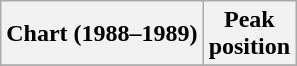<table class="wikitable sortable">
<tr>
<th align="left">Chart (1988–1989)</th>
<th align="center">Peak<br>position</th>
</tr>
<tr>
</tr>
</table>
